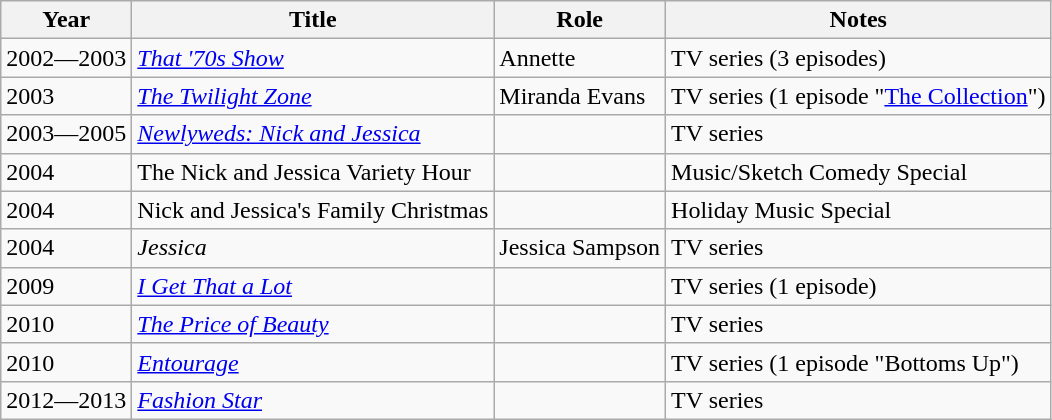<table class="wikitable">
<tr>
<th>Year</th>
<th>Title</th>
<th>Role</th>
<th>Notes</th>
</tr>
<tr>
<td>2002—2003</td>
<td><em><a href='#'>That '70s Show</a></em></td>
<td>Annette</td>
<td>TV series (3 episodes)</td>
</tr>
<tr>
<td>2003</td>
<td><em><a href='#'>The Twilight Zone</a></em></td>
<td>Miranda Evans</td>
<td>TV series (1 episode "<a href='#'>The Collection</a>")</td>
</tr>
<tr>
<td>2003—2005</td>
<td><em><a href='#'>Newlyweds: Nick and Jessica</a></em></td>
<td></td>
<td>TV series</td>
</tr>
<tr>
<td>2004</td>
<td>The Nick and Jessica Variety Hour</td>
<td></td>
<td>Music/Sketch Comedy Special</td>
</tr>
<tr>
<td>2004</td>
<td>Nick and Jessica's Family Christmas</td>
<td></td>
<td>Holiday Music Special</td>
</tr>
<tr>
<td>2004</td>
<td><em>Jessica</em></td>
<td>Jessica Sampson</td>
<td>TV series</td>
</tr>
<tr>
<td>2009</td>
<td><em><a href='#'>I Get That a Lot</a></em></td>
<td></td>
<td>TV series (1 episode)</td>
</tr>
<tr>
<td>2010</td>
<td><em><a href='#'>The Price of Beauty</a></em></td>
<td></td>
<td>TV series</td>
</tr>
<tr>
<td>2010</td>
<td><em><a href='#'>Entourage</a></em></td>
<td></td>
<td>TV series (1 episode "Bottoms Up")</td>
</tr>
<tr>
<td>2012—2013</td>
<td><em><a href='#'>Fashion Star</a></em></td>
<td></td>
<td>TV series</td>
</tr>
</table>
